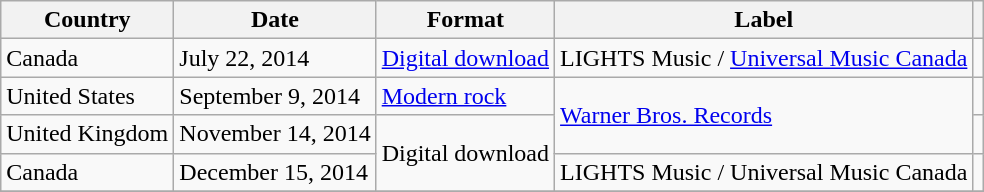<table class="wikitable">
<tr>
<th>Country</th>
<th>Date</th>
<th>Format</th>
<th>Label</th>
<th></th>
</tr>
<tr>
<td>Canada</td>
<td>July 22, 2014</td>
<td><a href='#'>Digital download</a></td>
<td>LIGHTS Music / <a href='#'>Universal Music Canada</a></td>
<td></td>
</tr>
<tr>
<td>United States</td>
<td>September 9, 2014</td>
<td><a href='#'>Modern rock</a></td>
<td rowspan="2"><a href='#'>Warner Bros. Records</a></td>
<td></td>
</tr>
<tr>
<td>United Kingdom</td>
<td>November 14, 2014</td>
<td rowspan="2">Digital download <br> </td>
<td></td>
</tr>
<tr>
<td>Canada</td>
<td>December 15, 2014</td>
<td>LIGHTS Music / Universal Music Canada</td>
<td></td>
</tr>
<tr>
</tr>
</table>
